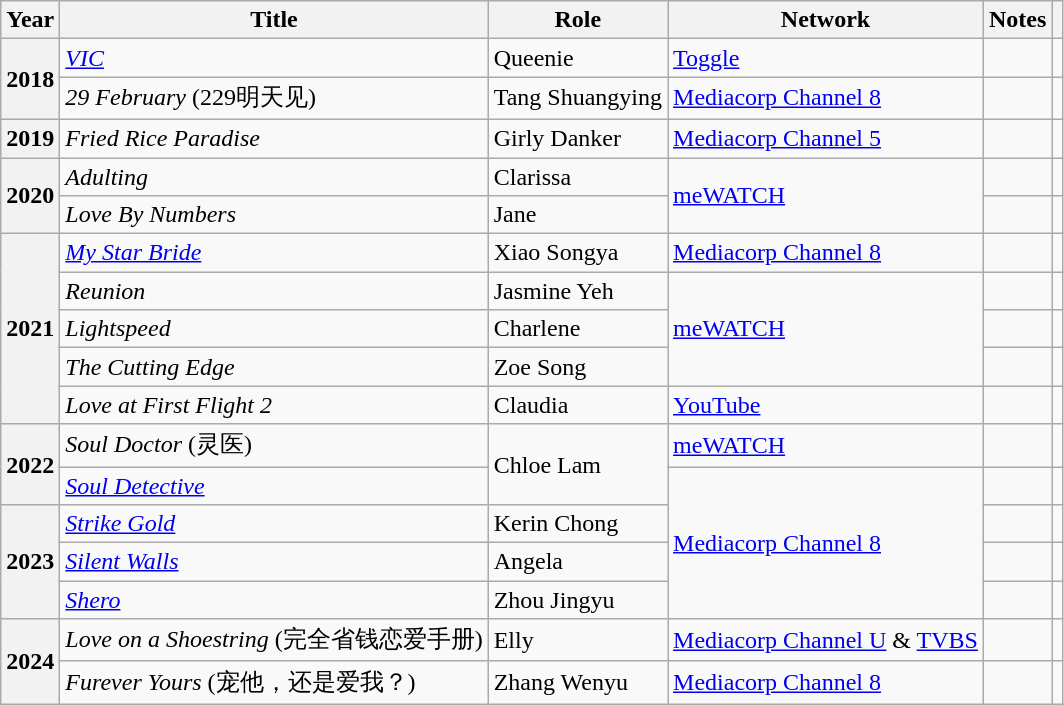<table class="wikitable sortable plainrowheaders">
<tr>
<th scope="col">Year</th>
<th scope="col">Title</th>
<th scope="col">Role</th>
<th scope="col">Network</th>
<th scope="col" class="unsortable">Notes</th>
<th scope="col" class="unsortable"></th>
</tr>
<tr>
<th scope="row" rowspan="2">2018</th>
<td><em><a href='#'>VIC</a></em></td>
<td>Queenie</td>
<td><a href='#'>Toggle</a></td>
<td></td>
<td></td>
</tr>
<tr>
<td><em>29 February</em> (229明天见)</td>
<td>Tang Shuangying</td>
<td><a href='#'>Mediacorp Channel 8</a></td>
<td></td>
<td></td>
</tr>
<tr>
<th scope="row">2019</th>
<td><em>Fried Rice Paradise</em></td>
<td>Girly Danker</td>
<td><a href='#'>Mediacorp Channel 5</a></td>
<td></td>
<td></td>
</tr>
<tr>
<th scope="row" rowspan="2">2020</th>
<td><em>Adulting</em></td>
<td>Clarissa</td>
<td rowspan="2"><a href='#'>meWATCH</a></td>
<td></td>
<td></td>
</tr>
<tr>
<td><em>Love By Numbers</em></td>
<td>Jane</td>
<td></td>
<td></td>
</tr>
<tr>
<th scope="row" rowspan="5">2021</th>
<td><em><a href='#'>My Star Bride</a></em></td>
<td>Xiao Songya</td>
<td><a href='#'>Mediacorp Channel 8</a></td>
<td></td>
<td></td>
</tr>
<tr>
<td><em>Reunion</em></td>
<td>Jasmine Yeh</td>
<td rowspan="3"><a href='#'>meWATCH</a></td>
<td></td>
<td></td>
</tr>
<tr>
<td><em>Lightspeed</em></td>
<td>Charlene</td>
<td></td>
<td></td>
</tr>
<tr>
<td><em>The Cutting Edge</em></td>
<td>Zoe Song</td>
<td></td>
<td></td>
</tr>
<tr>
<td><em>Love at First Flight 2</em></td>
<td>Claudia</td>
<td><a href='#'>YouTube</a></td>
<td></td>
<td></td>
</tr>
<tr>
<th scope="row" rowspan="2">2022</th>
<td><em>Soul Doctor</em> (灵医)</td>
<td rowspan="2">Chloe Lam</td>
<td><a href='#'>meWATCH</a></td>
<td></td>
<td></td>
</tr>
<tr>
<td><em><a href='#'>Soul Detective</a></em></td>
<td rowspan="4"><a href='#'>Mediacorp Channel 8</a></td>
<td></td>
<td></td>
</tr>
<tr>
<th scope="row" rowspan="3">2023</th>
<td><em><a href='#'>Strike Gold</a></em></td>
<td>Kerin Chong</td>
<td></td>
<td></td>
</tr>
<tr>
<td><em><a href='#'>Silent Walls</a></em></td>
<td>Angela</td>
<td></td>
<td></td>
</tr>
<tr>
<td><em><a href='#'>Shero</a></em></td>
<td>Zhou Jingyu</td>
<td></td>
<td></td>
</tr>
<tr>
<th scope="row" rowspan="2">2024</th>
<td><em>Love on a Shoestring</em> (完全省钱恋爱手册)</td>
<td>Elly</td>
<td><a href='#'>Mediacorp Channel U</a> & <a href='#'>TVBS</a></td>
<td></td>
<td></td>
</tr>
<tr>
<td><em>Furever Yours</em> (宠他，还是爱我？)</td>
<td>Zhang Wenyu</td>
<td><a href='#'>Mediacorp Channel 8</a></td>
<td></td>
</tr>
</table>
